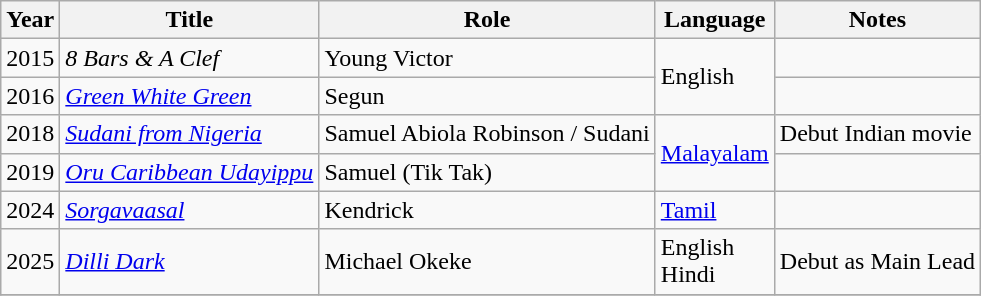<table class="wikitable">
<tr>
<th>Year</th>
<th>Title</th>
<th>Role</th>
<th>Language</th>
<th>Notes</th>
</tr>
<tr>
<td>2015</td>
<td><em>8 Bars & A Clef</em></td>
<td>Young Victor</td>
<td rowspan=2>English</td>
<td></td>
</tr>
<tr>
<td>2016</td>
<td><em><a href='#'>Green White Green </a></em></td>
<td>Segun</td>
<td></td>
</tr>
<tr>
<td>2018</td>
<td><em><a href='#'>Sudani from Nigeria</a></em></td>
<td>Samuel Abiola Robinson / Sudani</td>
<td rowspan=2><a href='#'>Malayalam</a></td>
<td>Debut Indian movie</td>
</tr>
<tr>
<td>2019</td>
<td><em><a href='#'>Oru Caribbean Udayippu</a></em></td>
<td>Samuel (Tik Tak)</td>
<td></td>
</tr>
<tr>
<td>2024</td>
<td><em><a href='#'>Sorgavaasal</a></em></td>
<td>Kendrick</td>
<td><a href='#'>Tamil</a></td>
<td></td>
</tr>
<tr>
<td>2025</td>
<td><em><a href='#'>Dilli Dark</a></em></td>
<td>Michael Okeke</td>
<td>English<br>Hindi</td>
<td>Debut as Main Lead</td>
</tr>
<tr>
</tr>
</table>
